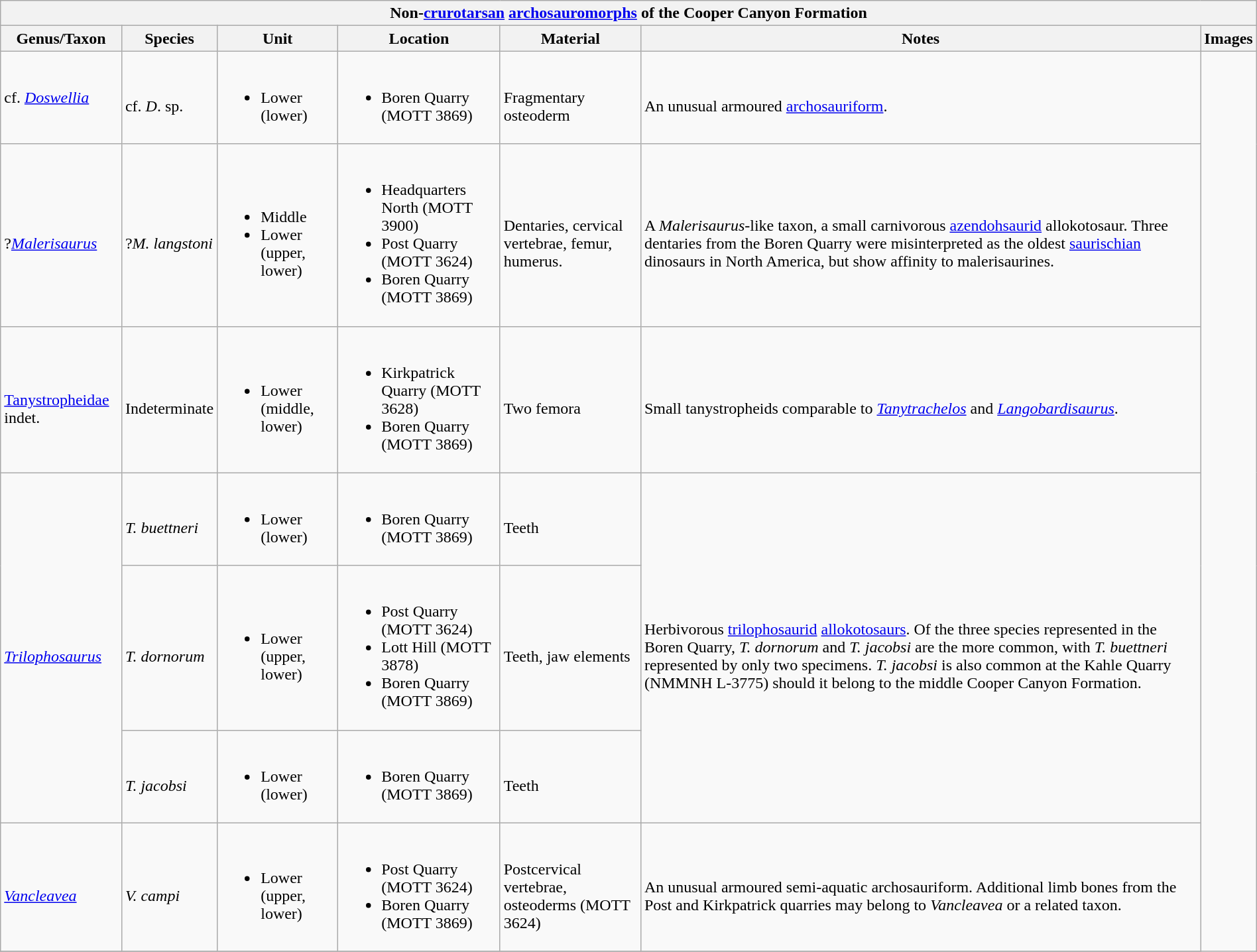<table class="wikitable" align="center" width="100%">
<tr>
<th colspan="7" align="center"><strong>Non-<a href='#'>crurotarsan</a> <a href='#'>archosauromorphs</a> of the Cooper Canyon Formation</strong></th>
</tr>
<tr>
<th>Genus/Taxon</th>
<th>Species</th>
<th>Unit</th>
<th>Location</th>
<th>Material</th>
<th>Notes</th>
<th>Images</th>
</tr>
<tr>
<td>cf. <em><a href='#'>Doswellia</a></em></td>
<td><br>cf. <em>D</em>. sp.</td>
<td><br><ul><li>Lower (lower)</li></ul></td>
<td><br><ul><li>Boren Quarry (MOTT 3869)</li></ul></td>
<td><br>Fragmentary osteoderm</td>
<td><br>An unusual armoured <a href='#'>archosauriform</a>.</td>
<td rowspan="107"><br>
</td>
</tr>
<tr>
<td><br>?<em><a href='#'>Malerisaurus</a></em></td>
<td><br>?<em>M. langstoni</em></td>
<td><br><ul><li>Middle</li><li>Lower (upper, lower)</li></ul></td>
<td><br><ul><li>Headquarters North (MOTT 3900)</li><li>Post Quarry (MOTT 3624)</li><li>Boren Quarry (MOTT 3869)</li></ul></td>
<td><br>Dentaries, cervical vertebrae, femur, humerus.</td>
<td><br>A <em>Malerisaurus</em>-like taxon, a small carnivorous <a href='#'>azendohsaurid</a> allokotosaur. Three dentaries from the Boren Quarry were misinterpreted as the oldest <a href='#'>saurischian</a> dinosaurs in North America, but show affinity to malerisaurines.</td>
</tr>
<tr>
<td><br><a href='#'>Tanystropheidae</a> indet.</td>
<td><br>Indeterminate</td>
<td><br><ul><li>Lower (middle, lower)</li></ul></td>
<td><br><ul><li>Kirkpatrick Quarry (MOTT 3628)</li><li>Boren Quarry (MOTT 3869)</li></ul></td>
<td><br>Two femora</td>
<td><br>Small tanystropheids comparable to <em><a href='#'>Tanytrachelos</a></em> and <em><a href='#'>Langobardisaurus</a></em>.</td>
</tr>
<tr>
<td rowspan="3"><br><em><a href='#'>Trilophosaurus</a></em></td>
<td><br><em>T. buettneri</em></td>
<td><br><ul><li>Lower (lower)</li></ul></td>
<td><br><ul><li>Boren Quarry (MOTT 3869)</li></ul></td>
<td><br>Teeth</td>
<td rowspan="3"><br>Herbivorous <a href='#'>trilophosaurid</a> <a href='#'>allokotosaurs</a>. Of the three species represented in the Boren Quarry, <em>T. dornorum</em> and <em>T. jacobsi</em> are the more common, with <em>T. buettneri</em> represented by only two specimens. <em>T. jacobsi</em> is also common at the Kahle Quarry (NMMNH L-3775) should it belong to the middle Cooper Canyon Formation.</td>
</tr>
<tr>
<td><br><em>T. dornorum</em></td>
<td><br><ul><li>Lower (upper, lower)</li></ul></td>
<td><br><ul><li>Post Quarry (MOTT 3624)</li><li>Lott Hill (MOTT 3878)</li><li>Boren Quarry (MOTT 3869)</li></ul></td>
<td><br>Teeth, jaw elements</td>
</tr>
<tr>
<td><br><em>T. jacobsi</em></td>
<td><br><ul><li>Lower (lower)</li></ul></td>
<td><br><ul><li>Boren Quarry (MOTT 3869)</li></ul></td>
<td><br>Teeth</td>
</tr>
<tr>
<td><br><em><a href='#'>Vancleavea</a></em></td>
<td><br><em>V. campi</em></td>
<td><br><ul><li>Lower (upper, lower)</li></ul></td>
<td><br><ul><li>Post Quarry (MOTT 3624)</li><li>Boren Quarry (MOTT 3869)</li></ul></td>
<td><br>Postcervical vertebrae, osteoderms (MOTT 3624)</td>
<td><br>An unusual armoured semi-aquatic archosauriform. Additional limb bones from the Post and Kirkpatrick quarries may belong to <em>Vancleavea</em> or a related taxon.</td>
</tr>
<tr>
</tr>
</table>
